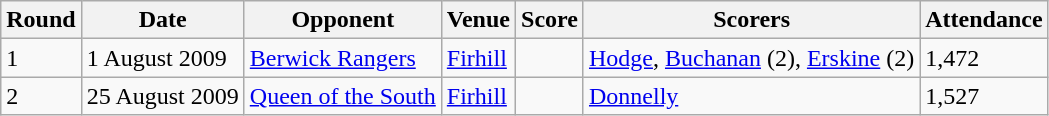<table Class="wikitable">
<tr>
<th>Round</th>
<th>Date</th>
<th>Opponent</th>
<th>Venue</th>
<th>Score</th>
<th>Scorers</th>
<th>Attendance</th>
</tr>
<tr>
<td>1</td>
<td>1 August 2009</td>
<td><a href='#'>Berwick Rangers</a></td>
<td><a href='#'>Firhill</a></td>
<td></td>
<td><a href='#'>Hodge</a>, <a href='#'>Buchanan</a> (2), <a href='#'>Erskine</a> (2)</td>
<td>1,472</td>
</tr>
<tr>
<td>2</td>
<td>25 August 2009</td>
<td><a href='#'>Queen of the South</a></td>
<td><a href='#'>Firhill</a></td>
<td></td>
<td><a href='#'>Donnelly</a></td>
<td>1,527</td>
</tr>
</table>
